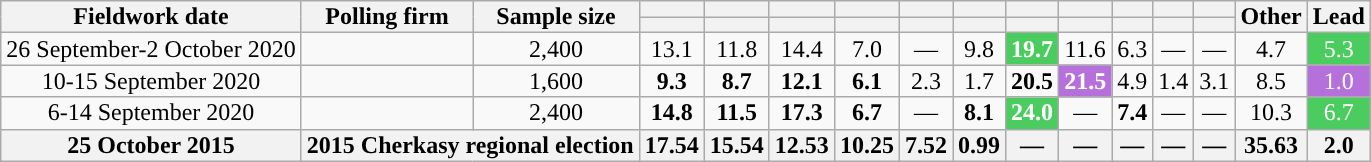<table class="wikitable" style="text-align:center;font-size:90&;line-height:14px">
<tr>
<th rowspan="2">Fieldwork date</th>
<th rowspan="2">Polling firm</th>
<th rowspan="2">Sample size</th>
<th></th>
<th></th>
<th></th>
<th></th>
<th></th>
<th></th>
<th></th>
<th></th>
<th></th>
<th></th>
<th></th>
<th rowspan="2">Other</th>
<th rowspan="2">Lead</th>
</tr>
<tr>
<th class="unsortable" style="color:inherit;background:"></th>
<th class="unsortable" style="color:inherit;background:"></th>
<th class="unsortable" style="color:inherit;background:"></th>
<th class="unsortable" style="color:inherit;background:"></th>
<th class="unsortable" style="color:inherit;background:"></th>
<th class="unsortable" style="color:inherit;background:"></th>
<th class="unsortable" style="color:inherit;background:"></th>
<th class="unsortable" style="color:inherit;background:"></th>
<th class="unsortable" style="color:inherit;background:"></th>
<th class="unsortable" style="color:inherit;background:"></th>
<th class="unsortable" style="color:inherit;background:"></th>
</tr>
<tr>
<td>26 September-2 October 2020</td>
<td></td>
<td>2,400</td>
<td>13.1</td>
<td>11.8</td>
<td>14.4</td>
<td>7.0</td>
<td>—</td>
<td>9.8</td>
<td style="background:#4bcc5e; color:white;"><strong>19.7</strong></td>
<td>11.6</td>
<td>6.3</td>
<td>—</td>
<td>—</td>
<td>4.7</td>
<td style="background:#4bcc5e; color:white;">5.3</td>
</tr>
<tr>
<td>10-15 September 2020</td>
<td></td>
<td>1,600</td>
<td><strong>9.3</strong></td>
<td><strong>8.7</strong></td>
<td><strong>12.1</strong></td>
<td><strong>6.1</strong></td>
<td>2.3</td>
<td>1.7</td>
<td><strong>20.5</strong></td>
<td style="background:#b570db; color:white;"><strong>21.5</strong></td>
<td>4.9</td>
<td>1.4</td>
<td>3.1</td>
<td>8.5</td>
<td style="background:#b570db; color:white;">1.0</td>
</tr>
<tr>
<td>6-14 September 2020</td>
<td></td>
<td>2,400</td>
<td><strong>14.8</strong></td>
<td><strong>11.5</strong></td>
<td><strong>17.3</strong></td>
<td><strong>6.7</strong></td>
<td>—</td>
<td><strong>8.1</strong></td>
<td style="background:#4bcc5e; color:white;"><strong>24.0</strong></td>
<td>—</td>
<td><strong>7.4</strong></td>
<td>—</td>
<td>—</td>
<td>10.3</td>
<td style="background:#4bcc5e; color:white;">6.7</td>
</tr>
<tr>
<th>25 October 2015</th>
<th colspan="2"><strong>2015 Cherkasy regional election</strong></th>
<th>17.54</th>
<th>15.54</th>
<th>12.53</th>
<th>10.25</th>
<th>7.52</th>
<th>0.99</th>
<th>—</th>
<th>—</th>
<th>—</th>
<th>—</th>
<th>—</th>
<th>35.63</th>
<th>2.0</th>
</tr>
</table>
